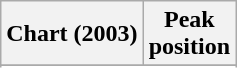<table class="wikitable sortable plainrowheaders" style="text-align:center;">
<tr>
<th scope="col">Chart (2003)</th>
<th scope="col">Peak<br>position</th>
</tr>
<tr>
</tr>
<tr>
</tr>
<tr>
</tr>
<tr>
</tr>
</table>
